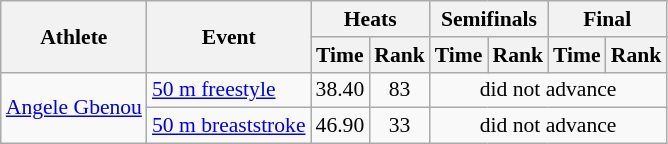<table class=wikitable style="font-size:90%">
<tr>
<th rowspan="2">Athlete</th>
<th rowspan="2">Event</th>
<th colspan="2">Heats</th>
<th colspan="2">Semifinals</th>
<th colspan="2">Final</th>
</tr>
<tr>
<th>Time</th>
<th>Rank</th>
<th>Time</th>
<th>Rank</th>
<th>Time</th>
<th>Rank</th>
</tr>
<tr>
<td rowspan="2"><a href='#'>Angele Gbenou</a></td>
<td><a href='#'>50 m freestyle</a></td>
<td align=center>38.40</td>
<td align=center>83</td>
<td align=center colspan=4>did not advance</td>
</tr>
<tr>
<td><a href='#'>50 m breaststroke</a></td>
<td align=center>46.90</td>
<td align=center>33</td>
<td align=center colspan=4>did not advance</td>
</tr>
</table>
